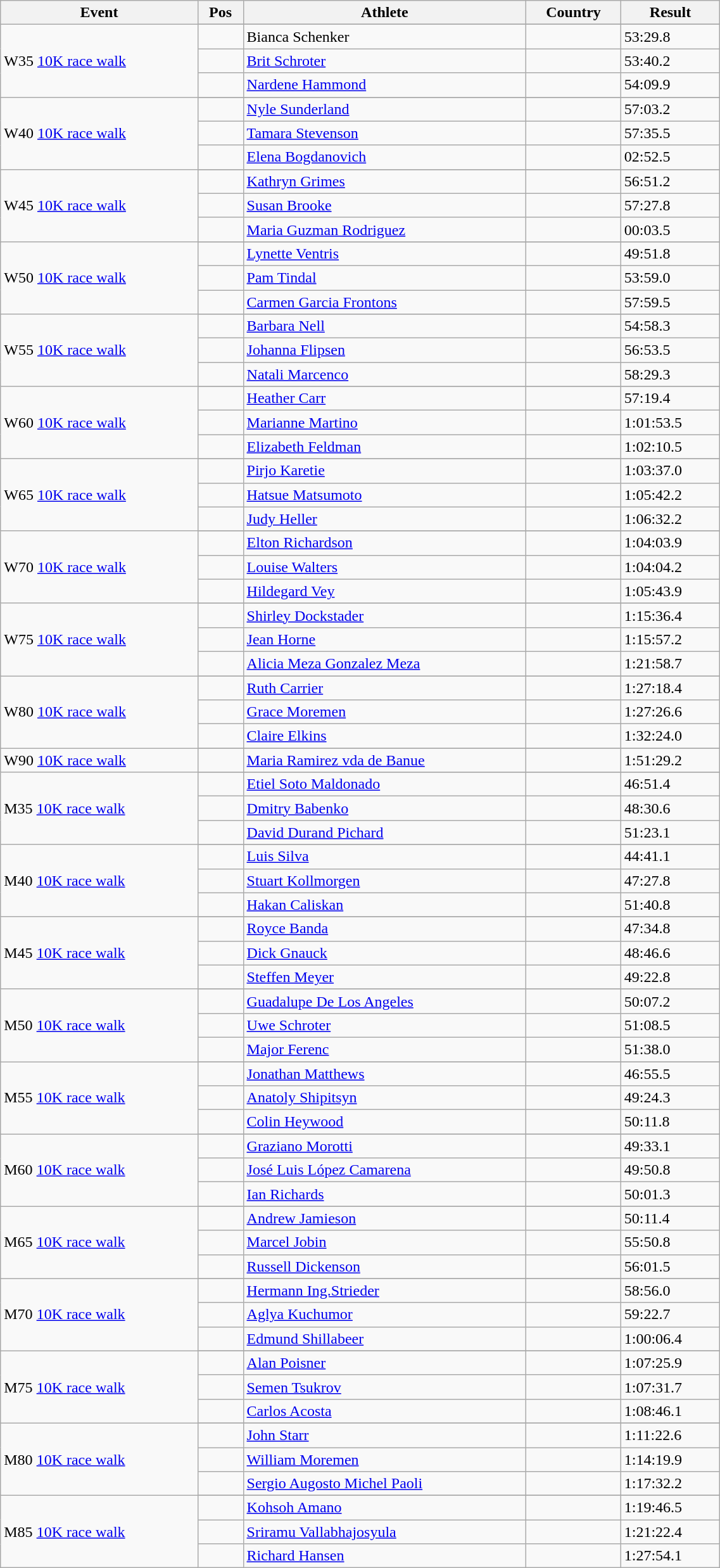<table class="wikitable" style="width:60%;">
<tr>
<th>Event</th>
<th>Pos</th>
<th>Athlete</th>
<th>Country</th>
<th>Result</th>
</tr>
<tr>
<td rowspan="4">W35 <a href='#'>10K race walk</a></td>
</tr>
<tr>
<td align=center></td>
<td align=left>Bianca Schenker</td>
<td align=left></td>
<td>53:29.8</td>
</tr>
<tr>
<td align=center></td>
<td align=left><a href='#'>Brit Schroter</a></td>
<td align=left></td>
<td>53:40.2</td>
</tr>
<tr>
<td align=center></td>
<td align=left><a href='#'>Nardene Hammond</a></td>
<td align=left></td>
<td>54:09.9</td>
</tr>
<tr>
<td rowspan="4">W40 <a href='#'>10K race walk</a></td>
</tr>
<tr>
<td align=center></td>
<td align=left><a href='#'>Nyle Sunderland</a></td>
<td align=left></td>
<td>57:03.2</td>
</tr>
<tr>
<td align=center></td>
<td align=left><a href='#'>Tamara Stevenson</a></td>
<td align=left></td>
<td>57:35.5</td>
</tr>
<tr>
<td align=center></td>
<td align=left><a href='#'>Elena Bogdanovich</a></td>
<td align=left></td>
<td>02:52.5</td>
</tr>
<tr>
<td rowspan="4">W45 <a href='#'>10K race walk</a></td>
</tr>
<tr>
<td align=center></td>
<td align=left><a href='#'>Kathryn Grimes</a></td>
<td align=left></td>
<td>56:51.2</td>
</tr>
<tr>
<td align=center></td>
<td align=left><a href='#'>Susan Brooke</a></td>
<td align=left></td>
<td>57:27.8</td>
</tr>
<tr>
<td align=center></td>
<td align=left><a href='#'>Maria Guzman Rodriguez</a></td>
<td align=left></td>
<td>00:03.5</td>
</tr>
<tr>
<td rowspan="4">W50 <a href='#'>10K race walk</a></td>
</tr>
<tr>
<td align=center></td>
<td align=left><a href='#'>Lynette Ventris</a></td>
<td align=left></td>
<td>49:51.8</td>
</tr>
<tr>
<td align=center></td>
<td align=left><a href='#'>Pam Tindal</a></td>
<td align=left></td>
<td>53:59.0</td>
</tr>
<tr>
<td align=center></td>
<td align=left><a href='#'>Carmen Garcia Frontons</a></td>
<td align=left></td>
<td>57:59.5</td>
</tr>
<tr>
<td rowspan="4">W55 <a href='#'>10K race walk</a></td>
</tr>
<tr>
<td align=center></td>
<td align=left><a href='#'>Barbara Nell</a></td>
<td align=left></td>
<td>54:58.3</td>
</tr>
<tr>
<td align=center></td>
<td align=left><a href='#'>Johanna Flipsen</a></td>
<td align=left></td>
<td>56:53.5</td>
</tr>
<tr>
<td align=center></td>
<td align=left><a href='#'>Natali Marcenco</a></td>
<td align=left></td>
<td>58:29.3</td>
</tr>
<tr>
<td rowspan="4">W60 <a href='#'>10K race walk</a></td>
</tr>
<tr>
<td align=center></td>
<td align=left><a href='#'>Heather Carr</a></td>
<td align=left></td>
<td>57:19.4</td>
</tr>
<tr>
<td align=center></td>
<td align=left><a href='#'>Marianne Martino</a></td>
<td align=left></td>
<td>1:01:53.5</td>
</tr>
<tr>
<td align=center></td>
<td align=left><a href='#'>Elizabeth Feldman</a></td>
<td align=left></td>
<td>1:02:10.5</td>
</tr>
<tr>
<td rowspan="4">W65 <a href='#'>10K race walk</a></td>
</tr>
<tr>
<td align=center></td>
<td align=left><a href='#'>Pirjo Karetie</a></td>
<td align=left></td>
<td>1:03:37.0</td>
</tr>
<tr>
<td align=center></td>
<td align=left><a href='#'>Hatsue Matsumoto</a></td>
<td align=left></td>
<td>1:05:42.2</td>
</tr>
<tr>
<td align=center></td>
<td align=left><a href='#'>Judy Heller</a></td>
<td align=left></td>
<td>1:06:32.2</td>
</tr>
<tr>
<td rowspan="4">W70 <a href='#'>10K race walk</a></td>
</tr>
<tr>
<td align=center></td>
<td align=left><a href='#'>Elton Richardson</a></td>
<td align=left></td>
<td>1:04:03.9</td>
</tr>
<tr>
<td align=center></td>
<td align=left><a href='#'>Louise Walters</a></td>
<td align=left></td>
<td>1:04:04.2</td>
</tr>
<tr>
<td align=center></td>
<td align=left><a href='#'>Hildegard Vey</a></td>
<td align=left></td>
<td>1:05:43.9</td>
</tr>
<tr>
<td rowspan="4">W75 <a href='#'>10K race walk</a></td>
</tr>
<tr>
<td align=center></td>
<td align=left><a href='#'>Shirley Dockstader</a></td>
<td align=left></td>
<td>1:15:36.4</td>
</tr>
<tr>
<td align=center></td>
<td align=left><a href='#'>Jean Horne</a></td>
<td align=left></td>
<td>1:15:57.2</td>
</tr>
<tr>
<td align=center></td>
<td align=left><a href='#'>Alicia Meza Gonzalez Meza</a></td>
<td align=left></td>
<td>1:21:58.7</td>
</tr>
<tr>
<td rowspan="4">W80 <a href='#'>10K race walk</a></td>
</tr>
<tr>
<td align=center></td>
<td align=left><a href='#'>Ruth Carrier</a></td>
<td align=left></td>
<td>1:27:18.4</td>
</tr>
<tr>
<td align=center></td>
<td align=left><a href='#'>Grace Moremen</a></td>
<td align=left></td>
<td>1:27:26.6</td>
</tr>
<tr>
<td align=center></td>
<td align=left><a href='#'>Claire Elkins</a></td>
<td align=left></td>
<td>1:32:24.0</td>
</tr>
<tr>
<td rowspan="2">W90 <a href='#'>10K race walk</a></td>
</tr>
<tr>
<td align=center></td>
<td align=left><a href='#'>Maria Ramirez vda de Banue</a></td>
<td align=left></td>
<td>1:51:29.2</td>
</tr>
<tr>
<td rowspan="4">M35 <a href='#'>10K race walk</a></td>
</tr>
<tr>
<td align=center></td>
<td align=left><a href='#'>Etiel Soto Maldonado</a></td>
<td align=left></td>
<td>46:51.4</td>
</tr>
<tr>
<td align=center></td>
<td align=left><a href='#'>Dmitry Babenko</a></td>
<td align=left></td>
<td>48:30.6</td>
</tr>
<tr>
<td align=center></td>
<td align=left><a href='#'>David Durand Pichard</a></td>
<td align=left></td>
<td>51:23.1</td>
</tr>
<tr>
<td rowspan="4">M40 <a href='#'>10K race walk</a></td>
</tr>
<tr>
<td align=center></td>
<td align=left><a href='#'>Luis Silva</a></td>
<td align=left></td>
<td>44:41.1</td>
</tr>
<tr>
<td align=center></td>
<td align=left><a href='#'>Stuart Kollmorgen</a></td>
<td align=left></td>
<td>47:27.8</td>
</tr>
<tr>
<td align=center></td>
<td align=left><a href='#'>Hakan Caliskan</a></td>
<td align=left></td>
<td>51:40.8</td>
</tr>
<tr>
<td rowspan="4">M45 <a href='#'>10K race walk</a></td>
</tr>
<tr>
<td align=center></td>
<td align=left><a href='#'>Royce Banda</a></td>
<td align=left></td>
<td>47:34.8</td>
</tr>
<tr>
<td align=center></td>
<td align=left><a href='#'>Dick Gnauck</a></td>
<td align=left></td>
<td>48:46.6</td>
</tr>
<tr>
<td align=center></td>
<td align=left><a href='#'>Steffen Meyer</a></td>
<td align=left></td>
<td>49:22.8</td>
</tr>
<tr>
<td rowspan="4">M50 <a href='#'>10K race walk</a></td>
</tr>
<tr>
<td align=center></td>
<td align=left><a href='#'>Guadalupe De Los Angeles</a></td>
<td align=left></td>
<td>50:07.2</td>
</tr>
<tr>
<td align=center></td>
<td align=left><a href='#'>Uwe Schroter</a></td>
<td align=left></td>
<td>51:08.5</td>
</tr>
<tr>
<td align=center></td>
<td align=left><a href='#'>Major Ferenc</a></td>
<td align=left></td>
<td>51:38.0</td>
</tr>
<tr>
<td rowspan="4">M55 <a href='#'>10K race walk</a></td>
</tr>
<tr>
<td align=center></td>
<td align=left><a href='#'>Jonathan Matthews</a></td>
<td align=left></td>
<td>46:55.5</td>
</tr>
<tr>
<td align=center></td>
<td align=left><a href='#'>Anatoly Shipitsyn</a></td>
<td align=left></td>
<td>49:24.3</td>
</tr>
<tr>
<td align=center></td>
<td align=left><a href='#'>Colin Heywood</a></td>
<td align=left></td>
<td>50:11.8</td>
</tr>
<tr>
<td rowspan="4">M60 <a href='#'>10K race walk</a></td>
</tr>
<tr>
<td align=center></td>
<td align=left><a href='#'>Graziano Morotti</a></td>
<td align=left></td>
<td>49:33.1</td>
</tr>
<tr>
<td align=center></td>
<td align=left><a href='#'>José Luis López Camarena</a></td>
<td align=left></td>
<td>49:50.8</td>
</tr>
<tr>
<td align=center></td>
<td align=left><a href='#'>Ian Richards</a></td>
<td align=left></td>
<td>50:01.3</td>
</tr>
<tr>
<td rowspan="4">M65 <a href='#'>10K race walk</a></td>
</tr>
<tr>
<td align=center></td>
<td align=left><a href='#'>Andrew Jamieson</a></td>
<td align=left></td>
<td>50:11.4</td>
</tr>
<tr>
<td align=center></td>
<td align=left><a href='#'>Marcel Jobin</a></td>
<td align=left></td>
<td>55:50.8</td>
</tr>
<tr>
<td align=center></td>
<td align=left><a href='#'>Russell Dickenson</a></td>
<td align=left></td>
<td>56:01.5</td>
</tr>
<tr>
<td rowspan="4">M70 <a href='#'>10K race walk</a></td>
</tr>
<tr>
<td align=center></td>
<td align=left><a href='#'>Hermann Ing.Strieder</a></td>
<td align=left></td>
<td>58:56.0</td>
</tr>
<tr>
<td align=center></td>
<td align=left><a href='#'>Aglya Kuchumor</a></td>
<td align=left></td>
<td>59:22.7</td>
</tr>
<tr>
<td align=center></td>
<td align=left><a href='#'>Edmund Shillabeer</a></td>
<td align=left></td>
<td>1:00:06.4</td>
</tr>
<tr>
<td rowspan="4">M75 <a href='#'>10K race walk</a></td>
</tr>
<tr>
<td align=center></td>
<td align=left><a href='#'>Alan Poisner</a></td>
<td align=left></td>
<td>1:07:25.9</td>
</tr>
<tr>
<td align=center></td>
<td align=left><a href='#'>Semen Tsukrov</a></td>
<td align=left></td>
<td>1:07:31.7</td>
</tr>
<tr>
<td align=center></td>
<td align=left><a href='#'>Carlos Acosta</a></td>
<td align=left></td>
<td>1:08:46.1</td>
</tr>
<tr>
<td rowspan="4">M80 <a href='#'>10K race walk</a></td>
</tr>
<tr>
<td align=center></td>
<td align=left><a href='#'>John Starr</a></td>
<td align=left></td>
<td>1:11:22.6</td>
</tr>
<tr>
<td align=center></td>
<td align=left><a href='#'>William Moremen</a></td>
<td align=left></td>
<td>1:14:19.9</td>
</tr>
<tr>
<td align=center></td>
<td align=left><a href='#'>Sergio Augosto Michel Paoli</a></td>
<td align=left></td>
<td>1:17:32.2</td>
</tr>
<tr>
<td rowspan="4">M85 <a href='#'>10K race walk</a></td>
</tr>
<tr>
<td align=center></td>
<td align=left><a href='#'>Kohsoh Amano</a></td>
<td align=left></td>
<td>1:19:46.5</td>
</tr>
<tr>
<td align=center></td>
<td align=left><a href='#'>Sriramu Vallabhajosyula</a></td>
<td align=left></td>
<td>1:21:22.4</td>
</tr>
<tr>
<td align=center></td>
<td align=left><a href='#'>Richard Hansen</a></td>
<td align=left></td>
<td>1:27:54.1</td>
</tr>
</table>
